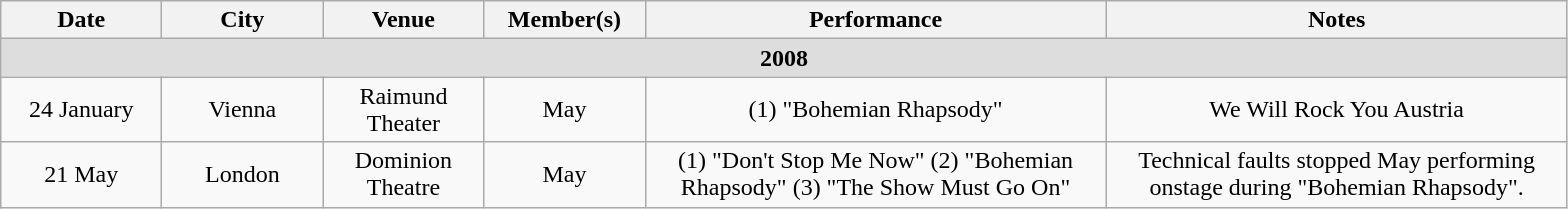<table class="wikitable" style="text-align:center;">
<tr>
<th style="width:100px;">Date</th>
<th style="width:100px;">City</th>
<th style="width:100px;">Venue</th>
<th style="width:100px;">Member(s)</th>
<th style="width:300px;">Performance</th>
<th style="width:300px;">Notes</th>
</tr>
<tr style="background:#ddd;">
<td colspan="6"><strong>2008</strong></td>
</tr>
<tr>
<td>24 January</td>
<td>Vienna</td>
<td>Raimund <br> Theater</td>
<td>May</td>
<td>(1) "Bohemian Rhapsody"</td>
<td>We Will Rock You Austria</td>
</tr>
<tr>
<td>21 May</td>
<td>London</td>
<td>Dominion Theatre</td>
<td>May</td>
<td>(1) "Don't Stop Me Now" (2) "Bohemian Rhapsody" (3) "The Show Must Go On"</td>
<td>Technical faults stopped May performing onstage during "Bohemian Rhapsody".</td>
</tr>
</table>
